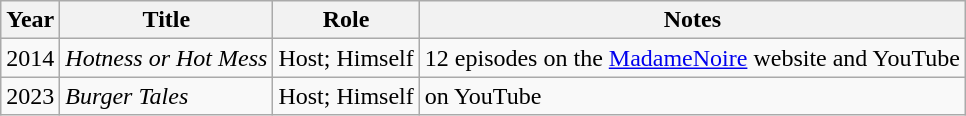<table class="wikitable">
<tr>
<th>Year</th>
<th>Title</th>
<th>Role</th>
<th>Notes</th>
</tr>
<tr>
<td>2014</td>
<td><em>Hotness or Hot Mess</em></td>
<td>Host; Himself</td>
<td>12 episodes on the <a href='#'>MadameNoire</a> website and YouTube </td>
</tr>
<tr>
<td>2023</td>
<td><em>Burger Tales</em></td>
<td>Host; Himself</td>
<td>on YouTube </td>
</tr>
</table>
